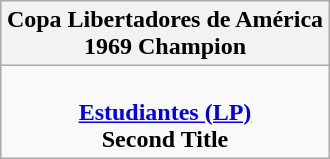<table class="wikitable" style="text-align: center; margin: 0 auto;">
<tr>
<th>Copa Libertadores de América<br>1969 Champion</th>
</tr>
<tr>
<td><br><strong><a href='#'>Estudiantes (LP)</a></strong><br><strong>Second Title</strong></td>
</tr>
</table>
